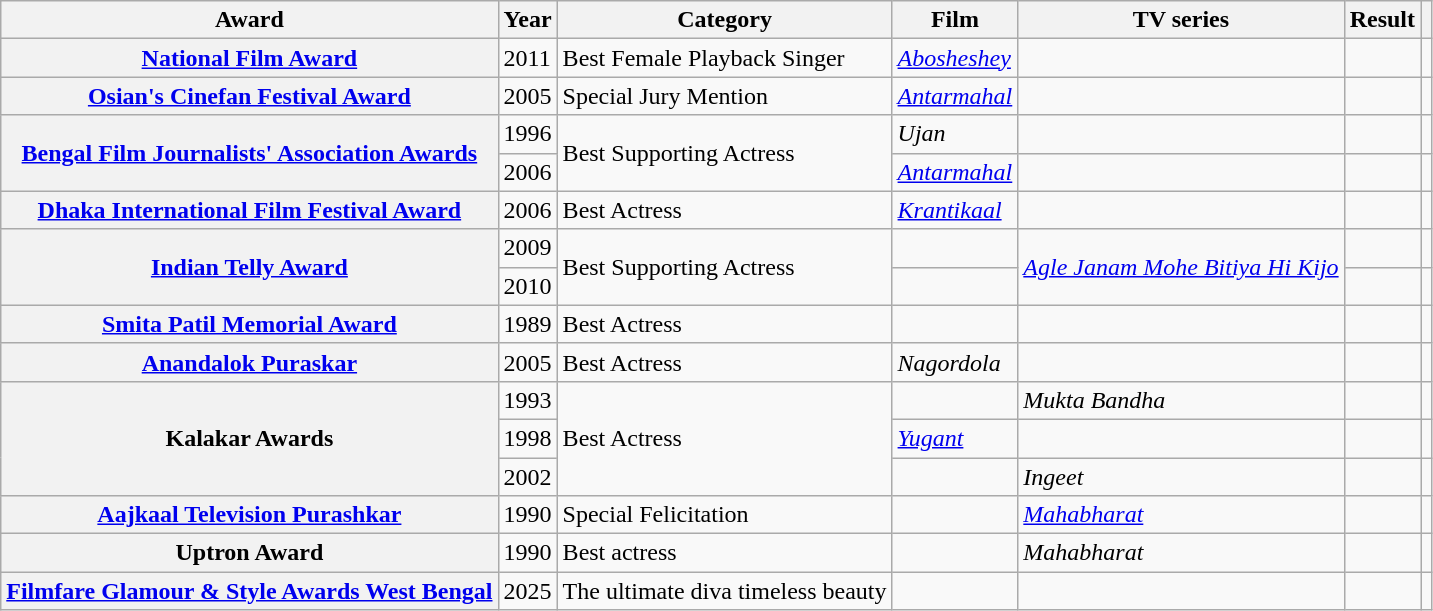<table class="wikitable sortable">
<tr>
<th>Award</th>
<th>Year</th>
<th>Category</th>
<th>Film</th>
<th>TV series</th>
<th>Result</th>
<th></th>
</tr>
<tr>
<th scope="row"><a href='#'>National Film Award</a></th>
<td>2011</td>
<td>Best Female Playback Singer</td>
<td><em><a href='#'>Abosheshey</a></em></td>
<td></td>
<td></td>
<td></td>
</tr>
<tr>
<th><a href='#'>Osian's Cinefan Festival Award</a></th>
<td>2005</td>
<td>Special Jury Mention</td>
<td><em><a href='#'>Antarmahal</a></em></td>
<td></td>
<td></td>
<td></td>
</tr>
<tr>
<th scope="row" rowspan="2"><a href='#'>Bengal Film Journalists' Association Awards</a></th>
<td>1996</td>
<td rowspan="2">Best Supporting Actress</td>
<td><em>Ujan</em></td>
<td></td>
<td></td>
<td></td>
</tr>
<tr>
<td>2006</td>
<td><em><a href='#'>Antarmahal</a></em></td>
<td></td>
<td></td>
<td></td>
</tr>
<tr>
<th scope="row"><a href='#'>Dhaka International Film Festival Award</a></th>
<td>2006</td>
<td>Best Actress</td>
<td><em><a href='#'>Krantikaal</a></em></td>
<td></td>
<td></td>
<td></td>
</tr>
<tr>
<th rowspan="2"><a href='#'>Indian Telly Award</a></th>
<td>2009</td>
<td rowspan="2">Best Supporting Actress</td>
<td></td>
<td rowspan="2"><em><a href='#'>Agle Janam Mohe Bitiya Hi Kijo</a></em></td>
<td></td>
<td></td>
</tr>
<tr>
<td>2010</td>
<td></td>
<td></td>
<td></td>
</tr>
<tr>
<th scope="row"><a href='#'>Smita Patil Memorial Award</a></th>
<td>1989</td>
<td>Best Actress</td>
<td></td>
<td></td>
<td></td>
<td></td>
</tr>
<tr>
<th scope="row"><a href='#'>Anandalok Puraskar</a></th>
<td>2005</td>
<td>Best Actress</td>
<td><em>Nagordola</em></td>
<td></td>
<td></td>
<td></td>
</tr>
<tr>
<th scope="row" rowspan="3">Kalakar Awards</th>
<td>1993</td>
<td rowspan="3">Best Actress</td>
<td></td>
<td><em>Mukta Bandha</em></td>
<td></td>
<td></td>
</tr>
<tr>
<td>1998</td>
<td><em><a href='#'>Yugant</a></em></td>
<td></td>
<td></td>
<td></td>
</tr>
<tr>
<td>2002</td>
<td></td>
<td><em>Ingeet</em></td>
<td></td>
<td></td>
</tr>
<tr>
<th><a href='#'>Aajkaal Television Purashkar</a></th>
<td>1990</td>
<td>Special Felicitation</td>
<td></td>
<td><em><a href='#'>Mahabharat</a></em></td>
<td></td>
<td></td>
</tr>
<tr>
<th>Uptron Award</th>
<td>1990</td>
<td>Best actress</td>
<td></td>
<td><em>Mahabharat</em></td>
<td></td>
<td></td>
</tr>
<tr>
<th><a href='#'>Filmfare Glamour & Style Awards West Bengal</a></th>
<td>2025</td>
<td>The ultimate diva timeless beauty</td>
<td></td>
<td></td>
<td></td>
<td></td>
</tr>
</table>
